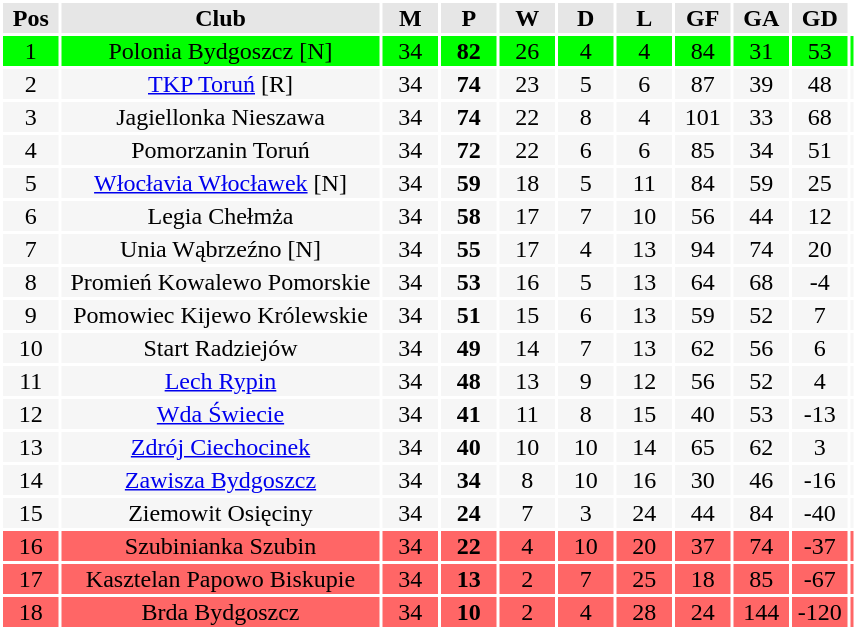<table class="toccolours" style="margin: 0;background:#ffffff;">
<tr bgcolor=#e6e6e6>
<th width=35px>Pos</th>
<th width=210px>Club</th>
<th width=35px>M</th>
<th width=35px>P</th>
<th width=35px>W</th>
<th width=35px>D</th>
<th width=35px>L</th>
<th width=35px>GF</th>
<th width=35px>GA</th>
<th width=35px>GD</th>
</tr>
<tr align=center bgcolor=#00FF00>
<td>1</td>
<td>Polonia Bydgoszcz <span>[N]</span><noinclude></td>
<td>34</td>
<td><strong>82</strong></td>
<td>26</td>
<td>4</td>
<td>4</td>
<td>84</td>
<td>31</td>
<td>53</td>
<td></td>
</tr>
<tr align=center bgcolor=#f6f6f6>
<td>2</td>
<td><a href='#'>TKP Toruń</a> <span>[R]</span><noinclude></td>
<td>34</td>
<td><strong>74</strong></td>
<td>23</td>
<td>5</td>
<td>6</td>
<td>87</td>
<td>39</td>
<td>48</td>
<td></td>
</tr>
<tr align=center bgcolor=#f6f6f6>
<td>3</td>
<td>Jagiellonka Nieszawa</td>
<td>34</td>
<td><strong>74</strong></td>
<td>22</td>
<td>8</td>
<td>4</td>
<td>101</td>
<td>33</td>
<td>68</td>
<td></td>
</tr>
<tr align=center bgcolor=#f6f6f6>
<td>4</td>
<td>Pomorzanin Toruń</td>
<td>34</td>
<td><strong>72</strong></td>
<td>22</td>
<td>6</td>
<td>6</td>
<td>85</td>
<td>34</td>
<td>51</td>
<td></td>
</tr>
<tr align=center bgcolor=#f6f6f6>
<td>5</td>
<td><a href='#'>Włocłavia Włocławek</a> <span>[N]</span><noinclude></td>
<td>34</td>
<td><strong>59</strong></td>
<td>18</td>
<td>5</td>
<td>11</td>
<td>84</td>
<td>59</td>
<td>25</td>
<td></td>
</tr>
<tr align=center bgcolor=#f6f6f6>
<td>6</td>
<td>Legia Chełmża</td>
<td>34</td>
<td><strong>58</strong></td>
<td>17</td>
<td>7</td>
<td>10</td>
<td>56</td>
<td>44</td>
<td>12</td>
<td></td>
</tr>
<tr align=center bgcolor=#f6f6f6>
<td>7</td>
<td>Unia Wąbrzeźno <span>[N]</span><noinclude></td>
<td>34</td>
<td><strong>55</strong></td>
<td>17</td>
<td>4</td>
<td>13</td>
<td>94</td>
<td>74</td>
<td>20</td>
<td></td>
</tr>
<tr align=center bgcolor=#f6f6f6>
<td>8</td>
<td>Promień Kowalewo Pomorskie</td>
<td>34</td>
<td><strong>53</strong></td>
<td>16</td>
<td>5</td>
<td>13</td>
<td>64</td>
<td>68</td>
<td>-4</td>
<td></td>
</tr>
<tr align=center bgcolor=#f6f6f6>
<td>9</td>
<td>Pomowiec Kijewo Królewskie</td>
<td>34</td>
<td><strong>51</strong></td>
<td>15</td>
<td>6</td>
<td>13</td>
<td>59</td>
<td>52</td>
<td>7</td>
<td></td>
</tr>
<tr align=center bgcolor=#f6f6f6>
<td>10</td>
<td>Start Radziejów</td>
<td>34</td>
<td><strong>49</strong></td>
<td>14</td>
<td>7</td>
<td>13</td>
<td>62</td>
<td>56</td>
<td>6</td>
<td></td>
</tr>
<tr align=center bgcolor=#f6f6f6>
<td>11</td>
<td><a href='#'>Lech Rypin</a></td>
<td>34</td>
<td><strong>48</strong></td>
<td>13</td>
<td>9</td>
<td>12</td>
<td>56</td>
<td>52</td>
<td>4</td>
<td></td>
</tr>
<tr align=center bgcolor=#f6f6f6>
<td>12</td>
<td><a href='#'>Wda Świecie</a></td>
<td>34</td>
<td><strong>41</strong></td>
<td>11</td>
<td>8</td>
<td>15</td>
<td>40</td>
<td>53</td>
<td>-13</td>
<td></td>
</tr>
<tr align=center bgcolor=#f6f6f6>
<td>13</td>
<td><a href='#'>Zdrój Ciechocinek</a></td>
<td>34</td>
<td><strong>40</strong></td>
<td>10</td>
<td>10</td>
<td>14</td>
<td>65</td>
<td>62</td>
<td>3</td>
<td></td>
</tr>
<tr align=center bgcolor=#f6f6f6>
<td>14</td>
<td><a href='#'>Zawisza Bydgoszcz</a></td>
<td>34</td>
<td><strong>34</strong></td>
<td>8</td>
<td>10</td>
<td>16</td>
<td>30</td>
<td>46</td>
<td>-16</td>
<td></td>
</tr>
<tr align=center bgcolor=#f6f6f6>
<td>15</td>
<td>Ziemowit Osięciny</td>
<td>34</td>
<td><strong>24</strong></td>
<td>7</td>
<td>3</td>
<td>24</td>
<td>44</td>
<td>84</td>
<td>-40</td>
<td></td>
</tr>
<tr align=center bgcolor=#ff6666>
<td>16</td>
<td>Szubinianka Szubin</td>
<td>34</td>
<td><strong>22</strong></td>
<td>4</td>
<td>10</td>
<td>20</td>
<td>37</td>
<td>74</td>
<td>-37</td>
<td></td>
</tr>
<tr align=center bgcolor=#ff6666>
<td>17</td>
<td>Kasztelan Papowo Biskupie</td>
<td>34</td>
<td><strong>13</strong></td>
<td>2</td>
<td>7</td>
<td>25</td>
<td>18</td>
<td>85</td>
<td>-67</td>
<td></td>
</tr>
<tr align=center bgcolor=#ff6666>
<td>18</td>
<td>Brda Bydgoszcz</td>
<td>34</td>
<td><strong>10</strong></td>
<td>2</td>
<td>4</td>
<td>28</td>
<td>24</td>
<td>144</td>
<td>-120</td>
<td></td>
</tr>
</table>
